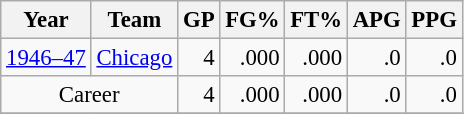<table class="wikitable sortable" style="font-size:95%; text-align:right;">
<tr>
<th>Year</th>
<th>Team</th>
<th>GP</th>
<th>FG%</th>
<th>FT%</th>
<th>APG</th>
<th>PPG</th>
</tr>
<tr>
<td style="text-align:left;"><a href='#'>1946–47</a></td>
<td style="text-align:left;"><a href='#'>Chicago</a></td>
<td>4</td>
<td>.000</td>
<td>.000</td>
<td>.0</td>
<td>.0</td>
</tr>
<tr>
<td style="text-align:center;" colspan="2">Career</td>
<td>4</td>
<td>.000</td>
<td>.000</td>
<td>.0</td>
<td>.0</td>
</tr>
<tr>
</tr>
</table>
